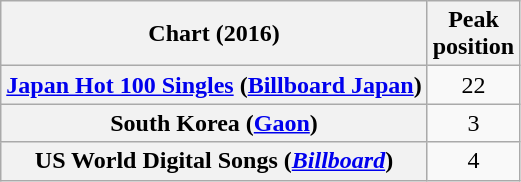<table class="wikitable sortable plainrowheaders" style="text-align:center;">
<tr>
<th>Chart (2016)</th>
<th>Peak<br>position</th>
</tr>
<tr>
<th scope="row"><a href='#'>Japan Hot 100 Singles</a> (<a href='#'>Billboard Japan</a>)</th>
<td>22</td>
</tr>
<tr>
<th scope="row">South Korea (<a href='#'>Gaon</a>)</th>
<td>3</td>
</tr>
<tr>
<th scope="row">US World Digital Songs (<em><a href='#'>Billboard</a></em>)</th>
<td>4</td>
</tr>
</table>
